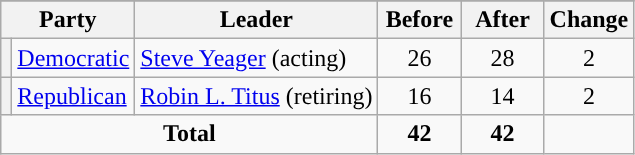<table class="wikitable" style="text-align:center;">
<tr>
</tr>
<tr>
<th colspan=2>Party</th>
<th>Leader</th>
<th style="width:3em">Before</th>
<th style="width:3em">After</th>
<th style="width:3em">Change</th>
</tr>
<tr>
<th style="background-color:"></th>
<td style="text-align:left;"><a href='#'>Democratic</a></td>
<td style="text-align:left;"><a href='#'>Steve Yeager</a> (acting)</td>
<td>26</td>
<td>28</td>
<td>2</td>
</tr>
<tr>
<th style="background-color:"></th>
<td style="text-align:left;"><a href='#'>Republican</a></td>
<td style="text-align:left;"><a href='#'>Robin L. Titus</a> (retiring)</td>
<td>16</td>
<td>14</td>
<td>2</td>
</tr>
<tr>
<td colspan=3><strong>Total</strong></td>
<td><strong>42</strong></td>
<td><strong>42</strong></td>
<td></td>
</tr>
</table>
